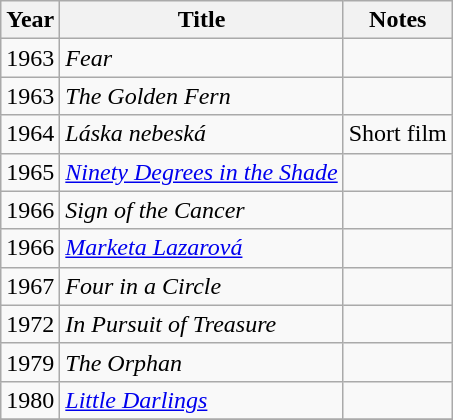<table class="wikitable sortable">
<tr>
<th>Year</th>
<th>Title</th>
<th>Notes</th>
</tr>
<tr>
<td>1963</td>
<td><em>Fear</em></td>
<td></td>
</tr>
<tr>
<td>1963</td>
<td><em>The Golden Fern</em></td>
<td></td>
</tr>
<tr>
<td>1964</td>
<td><em>Láska nebeská</em></td>
<td>Short film</td>
</tr>
<tr>
<td>1965</td>
<td><em><a href='#'>Ninety Degrees in the Shade</a></em></td>
<td></td>
</tr>
<tr>
<td>1966</td>
<td><em>Sign of the Cancer</em></td>
<td></td>
</tr>
<tr>
<td>1966</td>
<td><em><a href='#'>Marketa Lazarová</a></em></td>
<td></td>
</tr>
<tr>
<td>1967</td>
<td><em>Four in a Circle</em></td>
<td></td>
</tr>
<tr>
<td>1972</td>
<td><em>In Pursuit of Treasure</em></td>
<td></td>
</tr>
<tr>
<td>1979</td>
<td><em>The Orphan</em></td>
<td></td>
</tr>
<tr>
<td>1980</td>
<td><em><a href='#'>Little Darlings</a></em></td>
<td></td>
</tr>
<tr>
</tr>
</table>
